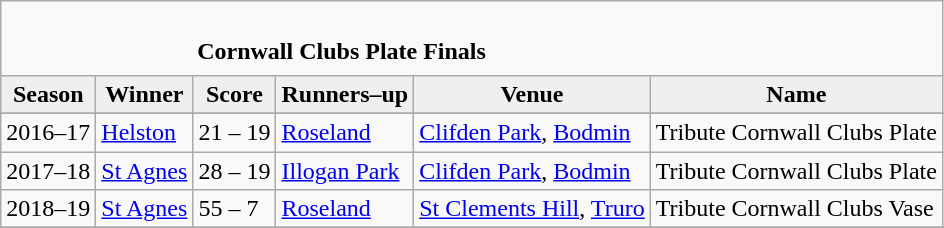<table class="wikitable" style="text-align: left;">
<tr>
<td colspan="6" cellpadding="0" cellspacing="0"><br><table border="0" style="width:100%;" cellpadding="0" cellspacing="0">
<tr>
<td style="width:20%; border:0;"></td>
<td style="border:0;"><strong>Cornwall Clubs Plate Finals</strong></td>
<td style="width:20%; border:0;"></td>
</tr>
</table>
</td>
</tr>
<tr>
<th style="background:#efefef;">Season</th>
<th style="background:#efefef">Winner</th>
<th style="background:#efefef">Score</th>
<th style="background:#efefef;">Runners–up</th>
<th style="background:#efefef;">Venue</th>
<th style="background:#efefef;">Name</th>
</tr>
<tr align=left>
</tr>
<tr>
<td>2016–17</td>
<td><a href='#'>Helston</a></td>
<td>21 – 19</td>
<td><a href='#'>Roseland</a></td>
<td><a href='#'>Clifden Park</a>, <a href='#'>Bodmin</a></td>
<td>Tribute Cornwall Clubs Plate</td>
</tr>
<tr>
<td>2017–18</td>
<td><a href='#'>St Agnes</a></td>
<td>28 – 19</td>
<td><a href='#'>Illogan Park</a></td>
<td><a href='#'>Clifden Park</a>, <a href='#'>Bodmin</a></td>
<td>Tribute Cornwall Clubs Plate</td>
</tr>
<tr>
<td>2018–19</td>
<td><a href='#'>St Agnes</a></td>
<td>55 – 7</td>
<td><a href='#'>Roseland</a></td>
<td><a href='#'>St Clements Hill</a>, <a href='#'>Truro</a></td>
<td>Tribute Cornwall Clubs Vase</td>
</tr>
<tr>
</tr>
</table>
